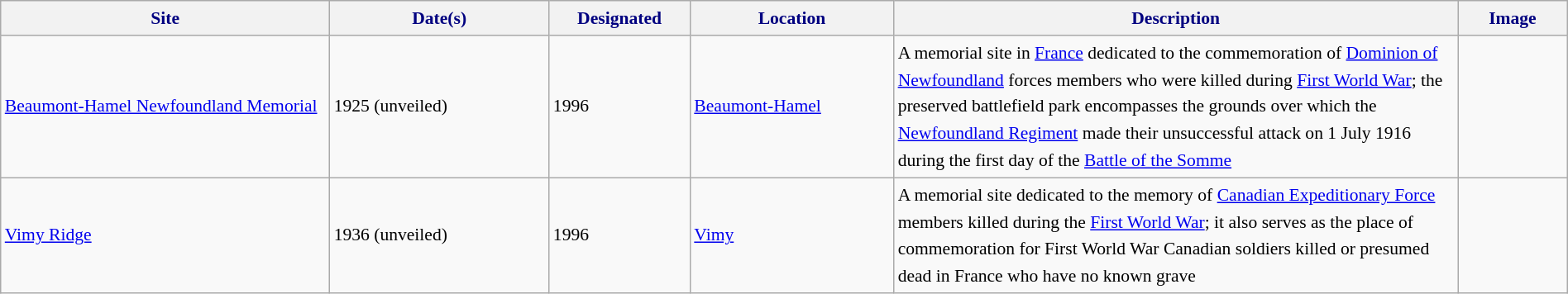<table class="wikitable sortable" style="font-size:90%; width:100%; border:0; text-align:left; line-height:150%;">
<tr>
<th style="background:#f2f2f2; color:navy; width:21%;">Site</th>
<th style="background:#f2f2f2; color:navy; width:14%;">Date(s)</th>
<th style="background:#f2f2f2; color:navy; width:9%;">Designated</th>
<th style="background:#f2f2f2; color:navy; width:13%;">Location</th>
<th style="background:#f2f2f2; color:navy; width:36%;" class="unsortable">Description</th>
<th style="background:#f2f2f2; color:navy; width:7%;" class="unsortable">Image</th>
</tr>
<tr>
<td><a href='#'>Beaumont-Hamel Newfoundland Memorial</a></td>
<td>1925 (unveiled)</td>
<td>1996</td>
<td><a href='#'>Beaumont-Hamel</a><br></td>
<td>A memorial site in <a href='#'>France</a> dedicated to the commemoration of <a href='#'>Dominion of Newfoundland</a> forces members who were killed during <a href='#'>First World War</a>; the preserved battlefield park encompasses the grounds over which the <a href='#'>Newfoundland Regiment</a> made their unsuccessful attack on 1 July 1916 during the first day of the <a href='#'>Battle of the Somme</a></td>
<td></td>
</tr>
<tr>
<td><a href='#'>Vimy Ridge</a></td>
<td>1936 (unveiled)</td>
<td>1996</td>
<td><a href='#'>Vimy</a><br></td>
<td>A memorial site dedicated to the memory of <a href='#'>Canadian Expeditionary Force</a> members killed during the <a href='#'>First World War</a>; it also serves as the place of commemoration for First World War Canadian soldiers killed or presumed dead in France who have no known grave</td>
<td></td>
</tr>
</table>
